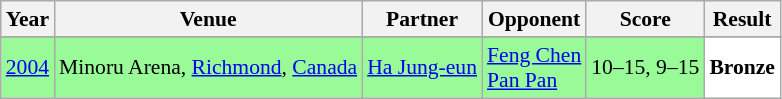<table class="sortable wikitable" style="font-size: 90%;">
<tr>
<th>Year</th>
<th>Venue</th>
<th>Partner</th>
<th>Opponent</th>
<th>Score</th>
<th>Result</th>
</tr>
<tr>
</tr>
<tr style="background:#98FB98">
<td align="center"><a href='#'>2004</a></td>
<td align="left">Minoru Arena, <a href='#'>Richmond</a>, <a href='#'>Canada</a></td>
<td align="left"> <a href='#'>Ha Jung-eun</a></td>
<td align="left"> <a href='#'>Feng Chen</a> <br>  <a href='#'>Pan Pan</a></td>
<td align="left">10–15, 9–15</td>
<td style="text-align:left; background:white"> <strong>Bronze</strong></td>
</tr>
</table>
